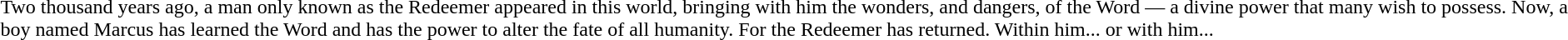<table>
<tr>
<td width="15%"><br><table>
<tr>
<td width="35%"><br></td>
<td width="50%"><br></td>
</tr>
</table>
Two thousand years ago, a man only known as the Redeemer appeared in this world, bringing with him the wonders, and dangers, of the Word — a divine power that many wish to possess. Now, a boy named Marcus has learned the Word and has the power to alter the fate of all humanity. For the Redeemer has returned. Within him... or with him...</td>
</tr>
</table>
